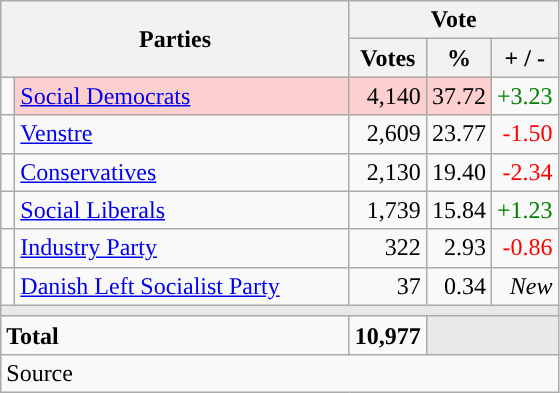<table class="wikitable" style="text-align:right;">
<tr>
<th style="text-align:centre;" rowspan="2" colspan="2" width="225">Parties</th>
<th colspan="3">Vote</th>
</tr>
<tr>
<th width="15">Votes</th>
<th width="15">%</th>
<th width="15">+ / -</th>
</tr>
<tr>
<td width="2" style="color:inherit;background:"></td>
<td bgcolor=#fbd0ce  align="left"><a href='#'>Social Democrats</a></td>
<td bgcolor=#fbd0ce>4,140</td>
<td bgcolor=#fbd0ce>37.72</td>
<td style=color:green;>+3.23</td>
</tr>
<tr>
<td width="2" style="color:inherit;background:"></td>
<td align="left"><a href='#'>Venstre</a></td>
<td>2,609</td>
<td>23.77</td>
<td style=color:red;>-1.50</td>
</tr>
<tr>
<td width="2" style="color:inherit;background:"></td>
<td align="left"><a href='#'>Conservatives</a></td>
<td>2,130</td>
<td>19.40</td>
<td style=color:red;>-2.34</td>
</tr>
<tr>
<td width="2" style="color:inherit;background:"></td>
<td align="left"><a href='#'>Social Liberals</a></td>
<td>1,739</td>
<td>15.84</td>
<td style=color:green;>+1.23</td>
</tr>
<tr>
<td width="2" style="color:inherit;background:"></td>
<td align="left"><a href='#'>Industry Party</a></td>
<td>322</td>
<td>2.93</td>
<td style=color:red;>-0.86</td>
</tr>
<tr>
<td width="2" style="color:inherit;background:"></td>
<td align="left"><a href='#'>Danish Left Socialist Party</a></td>
<td>37</td>
<td>0.34</td>
<td><em>New</em></td>
</tr>
<tr>
<td colspan="7" bgcolor="#E9E9E9"></td>
</tr>
<tr>
<td align="left" colspan="2"><strong>Total</strong></td>
<td><strong>10,977</strong></td>
<td bgcolor="#E9E9E9" colspan="2"></td>
</tr>
<tr>
<td align="left" colspan="6">Source</td>
</tr>
</table>
